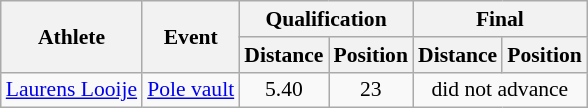<table class="wikitable" style="font-size:90%">
<tr>
<th rowspan="2">Athlete</th>
<th rowspan="2">Event</th>
<th colspan="2">Qualification</th>
<th colspan="2">Final</th>
</tr>
<tr>
<th>Distance</th>
<th>Position</th>
<th>Distance</th>
<th>Position</th>
</tr>
<tr align=center>
<td><a href='#'>Laurens Looije</a></td>
<td><a href='#'>Pole vault</a></td>
<td>5.40</td>
<td>23</td>
<td colspan=2>did not advance</td>
</tr>
</table>
